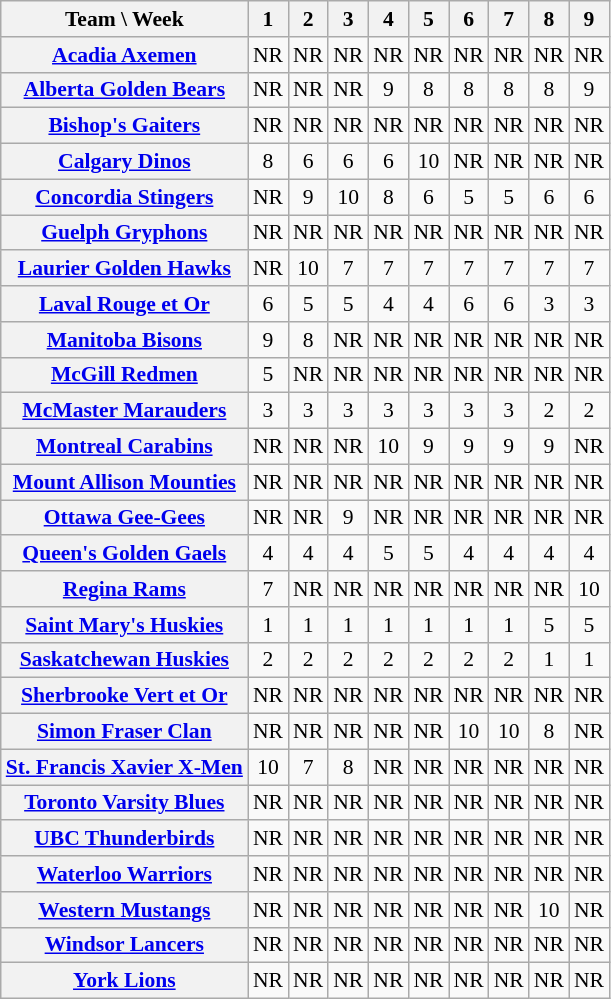<table class="wikitable sortable" style="font-size:90%; text-align:center;">
<tr>
<th scope="col">Team \ Week</th>
<th scope="col">1</th>
<th scope="col">2</th>
<th scope="col">3</th>
<th scope="col">4</th>
<th scope="col">5</th>
<th scope="col">6</th>
<th scope="col">7</th>
<th scope="col">8</th>
<th scope="col">9</th>
</tr>
<tr>
<th scope="row"><a href='#'>Acadia Axemen</a></th>
<td>NR</td>
<td>NR</td>
<td>NR</td>
<td>NR</td>
<td>NR</td>
<td>NR</td>
<td>NR</td>
<td>NR</td>
<td>NR</td>
</tr>
<tr>
<th scope="row"><a href='#'>Alberta Golden Bears</a></th>
<td>NR</td>
<td>NR</td>
<td>NR</td>
<td>9</td>
<td>8</td>
<td>8</td>
<td>8</td>
<td>8</td>
<td>9</td>
</tr>
<tr>
<th scope="row"><a href='#'>Bishop's Gaiters</a></th>
<td>NR</td>
<td>NR</td>
<td>NR</td>
<td>NR</td>
<td>NR</td>
<td>NR</td>
<td>NR</td>
<td>NR</td>
<td>NR</td>
</tr>
<tr>
<th scope="row"><a href='#'>Calgary Dinos</a></th>
<td>8</td>
<td>6</td>
<td>6</td>
<td>6</td>
<td data-sort-value="9+">10</td>
<td>NR</td>
<td>NR</td>
<td>NR</td>
<td>NR</td>
</tr>
<tr>
<th scope="row"><a href='#'>Concordia Stingers</a></th>
<td>NR</td>
<td>9</td>
<td data-sort-value="9+">10</td>
<td>8</td>
<td>6</td>
<td>5</td>
<td>5</td>
<td>6</td>
<td>6</td>
</tr>
<tr>
<th scope="row"><a href='#'>Guelph Gryphons</a></th>
<td>NR</td>
<td>NR</td>
<td>NR</td>
<td>NR</td>
<td>NR</td>
<td>NR</td>
<td>NR</td>
<td>NR</td>
<td>NR</td>
</tr>
<tr>
<th scope="row"><a href='#'>Laurier Golden Hawks</a></th>
<td>NR</td>
<td data-sort-value="9+">10</td>
<td>7</td>
<td>7</td>
<td>7</td>
<td>7</td>
<td>7</td>
<td>7</td>
<td>7</td>
</tr>
<tr>
<th scope="row"><a href='#'>Laval Rouge et Or</a></th>
<td>6</td>
<td>5</td>
<td>5</td>
<td>4</td>
<td>4</td>
<td>6</td>
<td>6</td>
<td>3</td>
<td>3</td>
</tr>
<tr>
<th scope="row"><a href='#'>Manitoba Bisons</a></th>
<td>9</td>
<td>8</td>
<td>NR</td>
<td>NR</td>
<td>NR</td>
<td>NR</td>
<td>NR</td>
<td>NR</td>
<td>NR</td>
</tr>
<tr>
<th scope="row"><a href='#'>McGill Redmen</a></th>
<td>5</td>
<td>NR</td>
<td>NR</td>
<td>NR</td>
<td>NR</td>
<td>NR</td>
<td>NR</td>
<td>NR</td>
<td>NR</td>
</tr>
<tr>
<th scope="row"><a href='#'>McMaster Marauders</a></th>
<td>3</td>
<td>3</td>
<td>3</td>
<td>3</td>
<td>3</td>
<td>3</td>
<td>3</td>
<td>2</td>
<td>2</td>
</tr>
<tr>
<th scope="row"><a href='#'>Montreal Carabins</a></th>
<td>NR</td>
<td>NR</td>
<td>NR</td>
<td data-sort-value="9+">10</td>
<td>9</td>
<td>9</td>
<td>9</td>
<td>9</td>
<td>NR</td>
</tr>
<tr>
<th scope="row"><a href='#'>Mount Allison Mounties</a></th>
<td>NR</td>
<td>NR</td>
<td>NR</td>
<td>NR</td>
<td>NR</td>
<td>NR</td>
<td>NR</td>
<td>NR</td>
<td>NR</td>
</tr>
<tr>
<th scope="row"><a href='#'>Ottawa Gee-Gees</a></th>
<td>NR</td>
<td>NR</td>
<td>9</td>
<td>NR</td>
<td>NR</td>
<td>NR</td>
<td>NR</td>
<td>NR</td>
<td>NR</td>
</tr>
<tr>
<th scope="row"><a href='#'>Queen's Golden Gaels</a></th>
<td>4</td>
<td>4</td>
<td>4</td>
<td>5</td>
<td>5</td>
<td>4</td>
<td>4</td>
<td>4</td>
<td>4</td>
</tr>
<tr>
<th scope="row"><a href='#'>Regina Rams</a></th>
<td>7</td>
<td>NR</td>
<td>NR</td>
<td>NR</td>
<td>NR</td>
<td>NR</td>
<td>NR</td>
<td>NR</td>
<td data-sort-value="9+">10</td>
</tr>
<tr>
<th scope="row"><a href='#'>Saint Mary's Huskies</a></th>
<td>1</td>
<td>1</td>
<td>1</td>
<td>1</td>
<td>1</td>
<td>1</td>
<td>1</td>
<td>5</td>
<td>5</td>
</tr>
<tr>
<th scope="row"><a href='#'>Saskatchewan Huskies</a></th>
<td>2</td>
<td>2</td>
<td>2</td>
<td>2</td>
<td>2</td>
<td>2</td>
<td>2</td>
<td>1</td>
<td>1</td>
</tr>
<tr>
<th scope="row"><a href='#'>Sherbrooke Vert et Or</a></th>
<td>NR</td>
<td>NR</td>
<td>NR</td>
<td>NR</td>
<td>NR</td>
<td>NR</td>
<td>NR</td>
<td>NR</td>
<td>NR</td>
</tr>
<tr>
<th scope="row"><a href='#'>Simon Fraser Clan</a></th>
<td>NR</td>
<td>NR</td>
<td>NR</td>
<td>NR</td>
<td>NR</td>
<td data-sort-value="9+">10</td>
<td data-sort-value="9+">10</td>
<td>8</td>
<td>NR</td>
</tr>
<tr>
<th scope="row"><a href='#'>St. Francis Xavier X-Men</a></th>
<td data-sort-value="9+">10</td>
<td>7</td>
<td>8</td>
<td>NR</td>
<td>NR</td>
<td>NR</td>
<td>NR</td>
<td>NR</td>
<td>NR</td>
</tr>
<tr>
<th scope="row"><a href='#'>Toronto Varsity Blues</a></th>
<td>NR</td>
<td>NR</td>
<td>NR</td>
<td>NR</td>
<td>NR</td>
<td>NR</td>
<td>NR</td>
<td>NR</td>
<td>NR</td>
</tr>
<tr>
<th scope="row"><a href='#'>UBC Thunderbirds</a></th>
<td>NR</td>
<td>NR</td>
<td>NR</td>
<td>NR</td>
<td>NR</td>
<td>NR</td>
<td>NR</td>
<td>NR</td>
<td>NR</td>
</tr>
<tr>
<th scope="row"><a href='#'>Waterloo Warriors</a></th>
<td>NR</td>
<td>NR</td>
<td>NR</td>
<td>NR</td>
<td>NR</td>
<td>NR</td>
<td>NR</td>
<td>NR</td>
<td>NR</td>
</tr>
<tr>
<th scope="row"><a href='#'>Western Mustangs</a></th>
<td>NR</td>
<td>NR</td>
<td>NR</td>
<td>NR</td>
<td>NR</td>
<td>NR</td>
<td>NR</td>
<td data-sort-value="9+">10</td>
<td>NR</td>
</tr>
<tr>
<th scope="row"><a href='#'>Windsor Lancers</a></th>
<td>NR</td>
<td>NR</td>
<td>NR</td>
<td>NR</td>
<td>NR</td>
<td>NR</td>
<td>NR</td>
<td>NR</td>
<td>NR</td>
</tr>
<tr>
<th scope="row"><a href='#'>York Lions</a></th>
<td>NR</td>
<td>NR</td>
<td>NR</td>
<td>NR</td>
<td>NR</td>
<td>NR</td>
<td>NR</td>
<td>NR</td>
<td>NR</td>
</tr>
</table>
